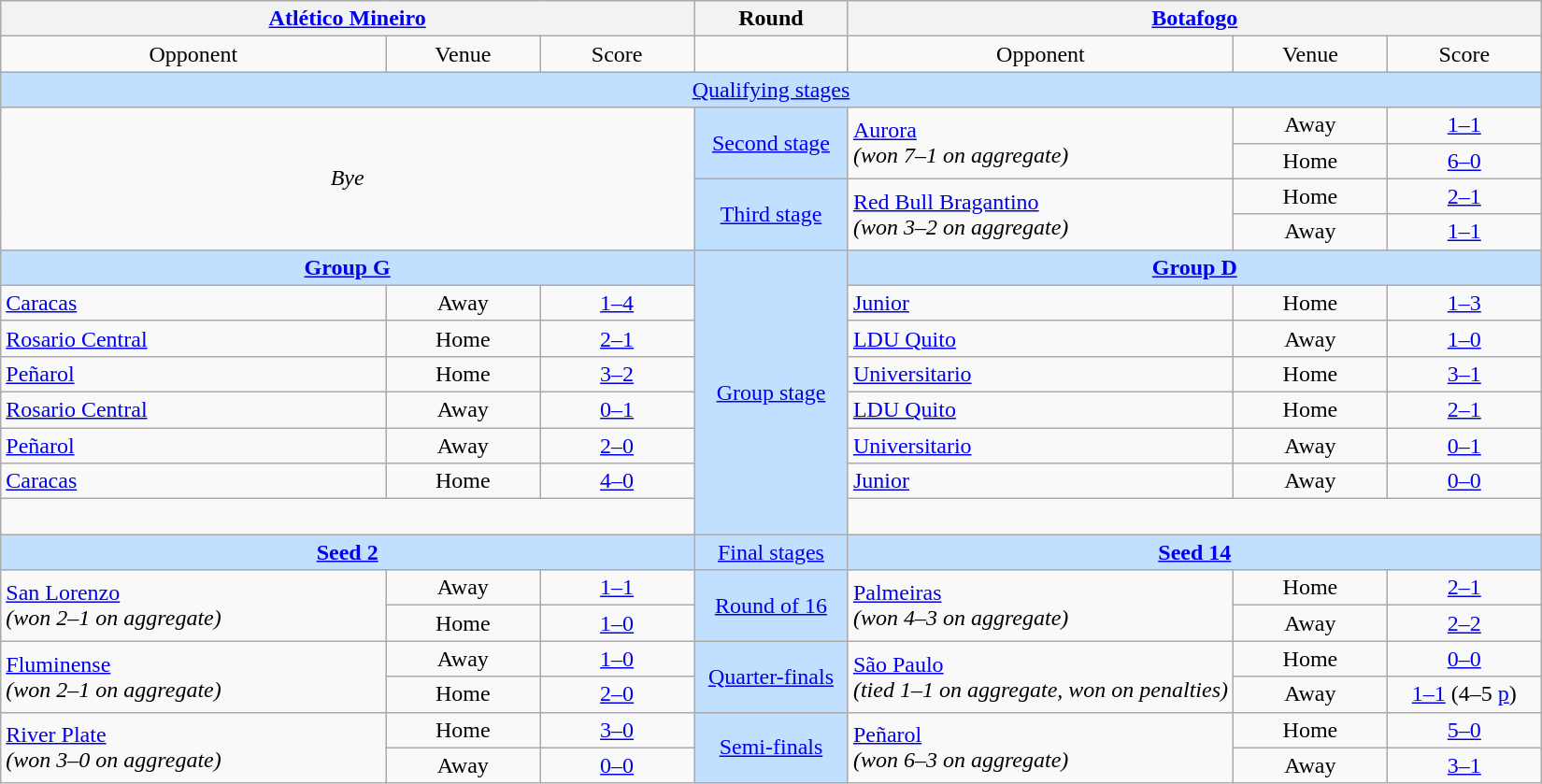<table class="wikitable" style="text-align: center;">
<tr>
<th colspan=3> <a href='#'>Atlético Mineiro</a></th>
<th>Round</th>
<th colspan=3> <a href='#'>Botafogo</a></th>
</tr>
<tr>
<td width=25%>Opponent</td>
<td width=10%>Venue</td>
<td width=10%>Score</td>
<td width=10%></td>
<td width=25%>Opponent</td>
<td width=10%>Venue</td>
<td width=10%>Score</td>
</tr>
<tr>
<td bgcolor=#cle0ff colspan=7><a href='#'>Qualifying stages</a></td>
</tr>
<tr>
<td rowspan=4 colspan=3><em>Bye</em></td>
<td rowspan=2 bgcolor=#c1e0ff><a href='#'>Second stage</a></td>
<td rowspan=2 align=left> <a href='#'>Aurora</a><br><em>(won 7–1 on aggregate)</em></td>
<td>Away</td>
<td><a href='#'>1–1</a></td>
</tr>
<tr>
<td>Home</td>
<td><a href='#'>6–0</a></td>
</tr>
<tr>
<td rowspan=2 bgcolor=#c1e0ff><a href='#'>Third stage</a></td>
<td rowspan=2 align=left> <a href='#'>Red Bull Bragantino</a><br><em>(won 3–2 on aggregate)</em></td>
<td>Home</td>
<td><a href='#'>2–1</a></td>
</tr>
<tr>
<td>Away</td>
<td><a href='#'>1–1</a></td>
</tr>
<tr>
<td colspan=3 bgcolor=#c1e0ff><strong><a href='#'>Group G</a></strong></td>
<td rowspan=8 bgcolor=#c1e0ff><a href='#'>Group stage</a></td>
<td colspan=3 bgcolor=#c1e0ff><strong><a href='#'>Group D</a></strong></td>
</tr>
<tr>
<td align=left> <a href='#'>Caracas</a></td>
<td>Away</td>
<td><a href='#'>1–4</a></td>
<td align=left> <a href='#'>Junior</a></td>
<td>Home</td>
<td><a href='#'>1–3</a></td>
</tr>
<tr>
<td align=left> <a href='#'>Rosario Central</a></td>
<td>Home</td>
<td><a href='#'>2–1</a></td>
<td align=left> <a href='#'>LDU Quito</a></td>
<td>Away</td>
<td><a href='#'>1–0</a></td>
</tr>
<tr>
<td align=left> <a href='#'>Peñarol</a></td>
<td>Home</td>
<td><a href='#'>3–2</a></td>
<td align=left> <a href='#'>Universitario</a></td>
<td>Home</td>
<td><a href='#'>3–1</a></td>
</tr>
<tr>
<td align=left> <a href='#'>Rosario Central</a></td>
<td>Away</td>
<td><a href='#'>0–1</a></td>
<td align=left> <a href='#'>LDU Quito</a></td>
<td>Home</td>
<td><a href='#'>2–1</a></td>
</tr>
<tr>
<td align=left> <a href='#'>Peñarol</a></td>
<td>Away</td>
<td><a href='#'>2–0</a></td>
<td align=left> <a href='#'>Universitario</a></td>
<td>Away</td>
<td><a href='#'>0–1</a></td>
</tr>
<tr>
<td align=left> <a href='#'>Caracas</a></td>
<td>Home</td>
<td><a href='#'>4–0</a></td>
<td align=left> <a href='#'>Junior</a></td>
<td>Away</td>
<td><a href='#'>0–0</a></td>
</tr>
<tr>
<td colspan=3 align=center valign=top><br></td>
<td colspan=3 align=center valign=top><br></td>
</tr>
<tr>
<td colspan=3 bgcolor=#c1e0ff><strong><a href='#'>Seed 2</a></strong></td>
<td bgcolor=#c1e0ff><a href='#'>Final stages</a></td>
<td colspan=3 bgcolor=#c1e0ff><strong><a href='#'>Seed 14</a></strong></td>
</tr>
<tr>
<td rowspan=2 align=left> <a href='#'>San Lorenzo</a><br><em>(won 2–1 on aggregate)</em></td>
<td>Away</td>
<td><a href='#'>1–1</a></td>
<td rowspan=2 bgcolor=#c1e0ff><a href='#'>Round of 16</a></td>
<td rowspan=2 align=left> <a href='#'>Palmeiras</a><br><em>(won 4–3 on aggregate)</em></td>
<td>Home</td>
<td><a href='#'>2–1</a></td>
</tr>
<tr>
<td>Home</td>
<td><a href='#'>1–0</a></td>
<td>Away</td>
<td><a href='#'>2–2</a></td>
</tr>
<tr>
<td rowspan=2 align=left> <a href='#'>Fluminense</a><br><em>(won 2–1 on aggregate)</em></td>
<td>Away</td>
<td><a href='#'>1–0</a></td>
<td rowspan=2 bgcolor=#c1e0ff><a href='#'>Quarter-finals</a></td>
<td rowspan=2 align=left> <a href='#'>São Paulo</a><br><em>(tied 1–1 on aggregate, won on penalties)</em></td>
<td>Home</td>
<td><a href='#'>0–0</a></td>
</tr>
<tr>
<td>Home</td>
<td><a href='#'>2–0</a></td>
<td>Away</td>
<td><a href='#'>1–1</a> (4–5 <a href='#'>p</a>)</td>
</tr>
<tr>
<td rowspan=2 align=left> <a href='#'>River Plate</a><br><em>(won 3–0 on aggregate)</em></td>
<td>Home</td>
<td><a href='#'>3–0</a></td>
<td rowspan=2 bgcolor=#c1e0ff><a href='#'>Semi-finals</a></td>
<td rowspan=2 align=left> <a href='#'>Peñarol</a><br><em>(won 6–3 on aggregate)</em></td>
<td>Home</td>
<td><a href='#'>5–0</a></td>
</tr>
<tr>
<td>Away</td>
<td><a href='#'>0–0</a></td>
<td>Away</td>
<td><a href='#'>3–1</a></td>
</tr>
</table>
